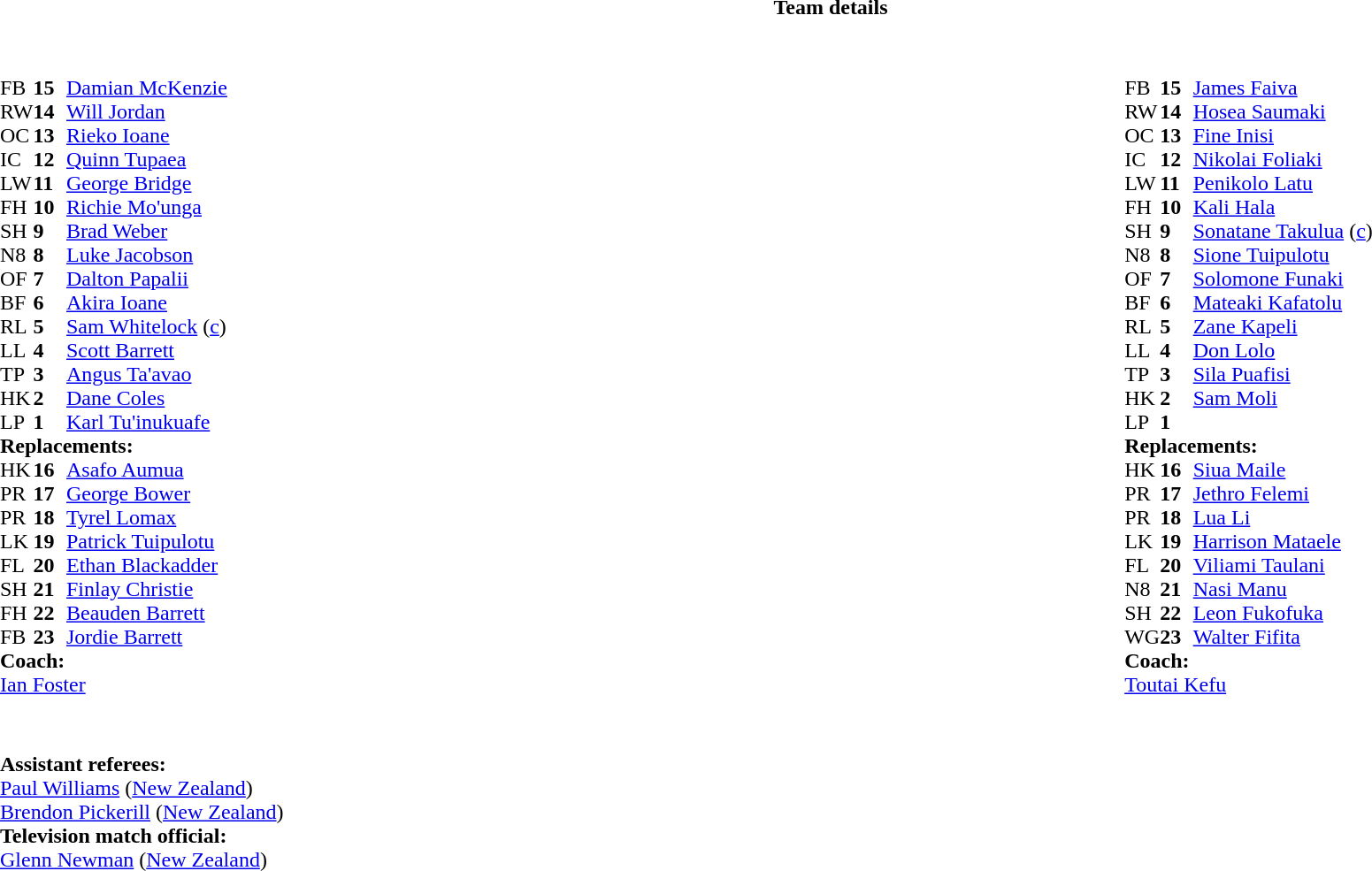<table border="0" style="width:100%;" class="collapsible collapsed">
<tr>
<th>Team details</th>
</tr>
<tr>
<td><br><table style="width:100%">
<tr>
<td style="vertical-align:top;width:50%"><br><table cellspacing="0" cellpadding="0">
<tr>
<th width="25"></th>
<th width="25"></th>
</tr>
<tr>
<td>FB</td>
<td><strong>15</strong></td>
<td><a href='#'>Damian McKenzie</a></td>
</tr>
<tr>
<td>RW</td>
<td><strong>14</strong></td>
<td><a href='#'>Will Jordan</a></td>
</tr>
<tr>
<td>OC</td>
<td><strong>13</strong></td>
<td><a href='#'>Rieko Ioane</a></td>
</tr>
<tr>
<td>IC</td>
<td><strong>12</strong></td>
<td><a href='#'>Quinn Tupaea</a></td>
<td></td>
<td></td>
</tr>
<tr>
<td>LW</td>
<td><strong>11</strong></td>
<td><a href='#'>George Bridge</a></td>
</tr>
<tr>
<td>FH</td>
<td><strong>10</strong></td>
<td><a href='#'>Richie Mo'unga</a></td>
<td></td>
<td></td>
</tr>
<tr>
<td>SH</td>
<td><strong>9</strong></td>
<td><a href='#'>Brad Weber</a></td>
<td></td>
<td></td>
</tr>
<tr>
<td>N8</td>
<td><strong>8</strong></td>
<td><a href='#'>Luke Jacobson</a></td>
</tr>
<tr>
<td>OF</td>
<td><strong>7</strong></td>
<td><a href='#'>Dalton Papalii</a></td>
<td></td>
<td></td>
</tr>
<tr>
<td>BF</td>
<td><strong>6</strong></td>
<td><a href='#'>Akira Ioane</a></td>
</tr>
<tr>
<td>RL</td>
<td><strong>5</strong></td>
<td><a href='#'>Sam Whitelock</a> (<a href='#'>c</a>)</td>
</tr>
<tr>
<td>LL</td>
<td><strong>4</strong></td>
<td><a href='#'>Scott Barrett</a></td>
<td></td>
<td></td>
</tr>
<tr>
<td>TP</td>
<td><strong>3</strong></td>
<td><a href='#'>Angus Ta'avao</a></td>
<td></td>
<td></td>
</tr>
<tr>
<td>HK</td>
<td><strong>2</strong></td>
<td><a href='#'>Dane Coles</a></td>
<td></td>
<td></td>
</tr>
<tr>
<td>LP</td>
<td><strong>1</strong></td>
<td><a href='#'>Karl Tu'inukuafe</a></td>
<td></td>
<td></td>
</tr>
<tr>
<td colspan=3><strong>Replacements:</strong></td>
</tr>
<tr>
<td>HK</td>
<td><strong>16</strong></td>
<td><a href='#'>Asafo Aumua</a></td>
<td></td>
<td></td>
</tr>
<tr>
<td>PR</td>
<td><strong>17</strong></td>
<td><a href='#'>George Bower</a></td>
<td></td>
<td></td>
</tr>
<tr>
<td>PR</td>
<td><strong>18</strong></td>
<td><a href='#'>Tyrel Lomax</a></td>
<td></td>
<td></td>
</tr>
<tr>
<td>LK</td>
<td><strong>19</strong></td>
<td><a href='#'>Patrick Tuipulotu</a></td>
<td></td>
<td></td>
</tr>
<tr>
<td>FL</td>
<td><strong>20</strong></td>
<td><a href='#'>Ethan Blackadder</a></td>
<td></td>
<td></td>
</tr>
<tr>
<td>SH</td>
<td><strong>21</strong></td>
<td><a href='#'>Finlay Christie</a></td>
<td></td>
<td></td>
</tr>
<tr>
<td>FH</td>
<td><strong>22</strong></td>
<td><a href='#'>Beauden Barrett</a></td>
<td></td>
<td></td>
</tr>
<tr>
<td>FB</td>
<td><strong>23</strong></td>
<td><a href='#'>Jordie Barrett</a></td>
<td></td>
<td></td>
</tr>
<tr>
<td colspan=3><strong>Coach:</strong></td>
</tr>
<tr>
<td colspan="4"> <a href='#'>Ian Foster</a></td>
</tr>
</table>
</td>
<td valign=top></td>
<td style="vertical-align:top;width:50%"><br><table cellspacing="0" cellpadding="0" style="margin:auto">
<tr>
<th width="25"></th>
<th width="25"></th>
</tr>
<tr>
<td>FB</td>
<td><strong>15</strong></td>
<td><a href='#'>James Faiva</a></td>
<td></td>
<td></td>
</tr>
<tr>
<td>RW</td>
<td><strong>14</strong></td>
<td><a href='#'>Hosea Saumaki</a></td>
<td></td>
<td></td>
</tr>
<tr>
<td>OC</td>
<td><strong>13</strong></td>
<td><a href='#'>Fine Inisi</a></td>
<td></td>
<td></td>
</tr>
<tr>
<td>IC</td>
<td><strong>12</strong></td>
<td><a href='#'>Nikolai Foliaki</a></td>
</tr>
<tr>
<td>LW</td>
<td><strong>11</strong></td>
<td><a href='#'>Penikolo Latu</a></td>
</tr>
<tr>
<td>FH</td>
<td><strong>10</strong></td>
<td><a href='#'>Kali Hala</a></td>
</tr>
<tr>
<td>SH</td>
<td><strong>9</strong></td>
<td><a href='#'>Sonatane Takulua</a> (<a href='#'>c</a>)</td>
</tr>
<tr>
<td>N8</td>
<td><strong>8</strong></td>
<td><a href='#'>Sione Tuipulotu</a></td>
</tr>
<tr>
<td>OF</td>
<td><strong>7</strong></td>
<td><a href='#'>Solomone Funaki</a></td>
</tr>
<tr>
<td>BF</td>
<td><strong>6</strong></td>
<td><a href='#'>Mateaki Kafatolu</a></td>
<td></td>
<td></td>
</tr>
<tr>
<td>RL</td>
<td><strong>5</strong></td>
<td><a href='#'>Zane Kapeli</a></td>
<td></td>
<td></td>
</tr>
<tr>
<td>LL</td>
<td><strong>4</strong></td>
<td><a href='#'>Don Lolo</a></td>
</tr>
<tr>
<td>TP</td>
<td><strong>3</strong></td>
<td><a href='#'>Sila Puafisi</a></td>
<td></td>
<td></td>
</tr>
<tr>
<td>HK</td>
<td><strong>2</strong></td>
<td><a href='#'>Sam Moli</a></td>
<td></td>
<td></td>
</tr>
<tr>
<td>LP</td>
<td><strong>1</strong></td>
<td></td>
<td></td>
<td></td>
</tr>
<tr>
<td colspan=3><strong>Replacements:</strong></td>
</tr>
<tr>
<td>HK</td>
<td><strong>16</strong></td>
<td><a href='#'>Siua Maile</a></td>
<td></td>
<td></td>
</tr>
<tr>
<td>PR</td>
<td><strong>17</strong></td>
<td><a href='#'>Jethro Felemi</a></td>
<td></td>
<td></td>
</tr>
<tr>
<td>PR</td>
<td><strong>18</strong></td>
<td><a href='#'>Lua Li</a></td>
<td></td>
<td></td>
</tr>
<tr>
<td>LK</td>
<td><strong>19</strong></td>
<td><a href='#'>Harrison Mataele</a></td>
<td></td>
<td></td>
</tr>
<tr>
<td>FL</td>
<td><strong>20</strong></td>
<td><a href='#'>Viliami Taulani</a></td>
<td></td>
<td></td>
</tr>
<tr>
<td>N8</td>
<td><strong>21</strong></td>
<td><a href='#'>Nasi Manu</a></td>
<td></td>
<td></td>
</tr>
<tr>
<td>SH</td>
<td><strong>22</strong></td>
<td><a href='#'>Leon Fukofuka</a></td>
<td></td>
<td></td>
</tr>
<tr>
<td>WG</td>
<td><strong>23</strong></td>
<td><a href='#'>Walter Fifita</a></td>
<td></td>
<td></td>
</tr>
<tr>
<td colspan=3><strong>Coach:</strong></td>
</tr>
<tr>
<td colspan="4"> <a href='#'>Toutai Kefu</a></td>
</tr>
</table>
</td>
</tr>
</table>
<table style="width:100%">
<tr>
<td><br><br><strong>Assistant referees:</strong>
<br><a href='#'>Paul Williams</a> (<a href='#'>New Zealand</a>)
<br><a href='#'>Brendon Pickerill</a> (<a href='#'>New Zealand</a>)
<br><strong>Television match official:</strong>
<br><a href='#'>Glenn Newman</a> (<a href='#'>New Zealand</a>)</td>
</tr>
</table>
</td>
</tr>
</table>
